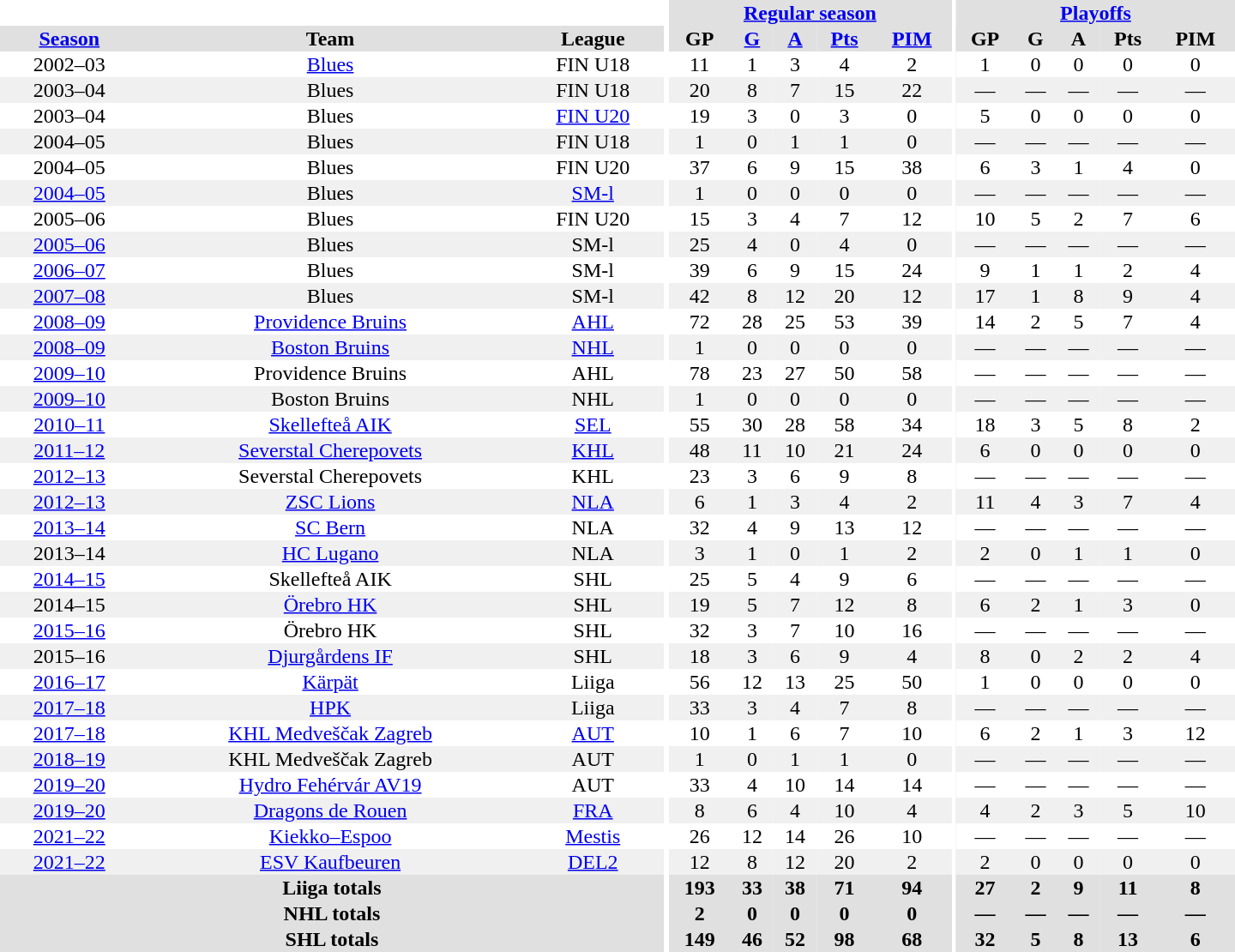<table border="0" cellpadding="1" cellspacing="0" style="text-align:center; width:60em">
<tr bgcolor="#e0e0e0">
<th colspan="3" bgcolor="#ffffff"></th>
<th rowspan="99" bgcolor="#ffffff"></th>
<th colspan="5"><a href='#'>Regular season</a></th>
<th rowspan="99" bgcolor="#ffffff"></th>
<th colspan="5"><a href='#'>Playoffs</a></th>
</tr>
<tr bgcolor="#e0e0e0">
<th><a href='#'>Season</a></th>
<th>Team</th>
<th>League</th>
<th>GP</th>
<th><a href='#'>G</a></th>
<th><a href='#'>A</a></th>
<th><a href='#'>Pts</a></th>
<th><a href='#'>PIM</a></th>
<th>GP</th>
<th>G</th>
<th>A</th>
<th>Pts</th>
<th>PIM</th>
</tr>
<tr>
<td>2002–03</td>
<td><a href='#'>Blues</a></td>
<td>FIN U18</td>
<td>11</td>
<td>1</td>
<td>3</td>
<td>4</td>
<td>2</td>
<td>1</td>
<td>0</td>
<td>0</td>
<td>0</td>
<td>0</td>
</tr>
<tr bgcolor="#f0f0f0">
<td>2003–04</td>
<td>Blues</td>
<td>FIN U18</td>
<td>20</td>
<td>8</td>
<td>7</td>
<td>15</td>
<td>22</td>
<td>—</td>
<td>—</td>
<td>—</td>
<td>—</td>
<td>—</td>
</tr>
<tr>
<td>2003–04</td>
<td>Blues</td>
<td><a href='#'>FIN U20</a></td>
<td>19</td>
<td>3</td>
<td>0</td>
<td>3</td>
<td>0</td>
<td>5</td>
<td>0</td>
<td>0</td>
<td>0</td>
<td>0</td>
</tr>
<tr bgcolor="#f0f0f0">
<td>2004–05</td>
<td>Blues</td>
<td>FIN U18</td>
<td>1</td>
<td>0</td>
<td>1</td>
<td>1</td>
<td>0</td>
<td>—</td>
<td>—</td>
<td>—</td>
<td>—</td>
<td>—</td>
</tr>
<tr>
<td>2004–05</td>
<td>Blues</td>
<td>FIN U20</td>
<td>37</td>
<td>6</td>
<td>9</td>
<td>15</td>
<td>38</td>
<td>6</td>
<td>3</td>
<td>1</td>
<td>4</td>
<td>0</td>
</tr>
<tr bgcolor="#f0f0f0">
<td><a href='#'>2004–05</a></td>
<td>Blues</td>
<td><a href='#'>SM-l</a></td>
<td>1</td>
<td>0</td>
<td>0</td>
<td>0</td>
<td>0</td>
<td>—</td>
<td>—</td>
<td>—</td>
<td>—</td>
<td>—</td>
</tr>
<tr>
<td>2005–06</td>
<td>Blues</td>
<td>FIN U20</td>
<td>15</td>
<td>3</td>
<td>4</td>
<td>7</td>
<td>12</td>
<td>10</td>
<td>5</td>
<td>2</td>
<td>7</td>
<td>6</td>
</tr>
<tr bgcolor="#f0f0f0">
<td><a href='#'>2005–06</a></td>
<td>Blues</td>
<td>SM-l</td>
<td>25</td>
<td>4</td>
<td>0</td>
<td>4</td>
<td>0</td>
<td>—</td>
<td>—</td>
<td>—</td>
<td>—</td>
<td>—</td>
</tr>
<tr>
<td><a href='#'>2006–07</a></td>
<td>Blues</td>
<td>SM-l</td>
<td>39</td>
<td>6</td>
<td>9</td>
<td>15</td>
<td>24</td>
<td>9</td>
<td>1</td>
<td>1</td>
<td>2</td>
<td>4</td>
</tr>
<tr bgcolor="#f0f0f0">
<td><a href='#'>2007–08</a></td>
<td>Blues</td>
<td>SM-l</td>
<td>42</td>
<td>8</td>
<td>12</td>
<td>20</td>
<td>12</td>
<td>17</td>
<td>1</td>
<td>8</td>
<td>9</td>
<td>4</td>
</tr>
<tr>
<td><a href='#'>2008–09</a></td>
<td><a href='#'>Providence Bruins</a></td>
<td><a href='#'>AHL</a></td>
<td>72</td>
<td>28</td>
<td>25</td>
<td>53</td>
<td>39</td>
<td>14</td>
<td>2</td>
<td>5</td>
<td>7</td>
<td>4</td>
</tr>
<tr bgcolor="#f0f0f0">
<td><a href='#'>2008–09</a></td>
<td><a href='#'>Boston Bruins</a></td>
<td><a href='#'>NHL</a></td>
<td>1</td>
<td>0</td>
<td>0</td>
<td>0</td>
<td>0</td>
<td>—</td>
<td>—</td>
<td>—</td>
<td>—</td>
<td>—</td>
</tr>
<tr>
<td><a href='#'>2009–10</a></td>
<td>Providence Bruins</td>
<td>AHL</td>
<td>78</td>
<td>23</td>
<td>27</td>
<td>50</td>
<td>58</td>
<td>—</td>
<td>—</td>
<td>—</td>
<td>—</td>
<td>—</td>
</tr>
<tr bgcolor="#f0f0f0">
<td><a href='#'>2009–10</a></td>
<td>Boston Bruins</td>
<td>NHL</td>
<td>1</td>
<td>0</td>
<td>0</td>
<td>0</td>
<td>0</td>
<td>—</td>
<td>—</td>
<td>—</td>
<td>—</td>
<td>—</td>
</tr>
<tr>
<td><a href='#'>2010–11</a></td>
<td><a href='#'>Skellefteå AIK</a></td>
<td><a href='#'>SEL</a></td>
<td>55</td>
<td>30</td>
<td>28</td>
<td>58</td>
<td>34</td>
<td>18</td>
<td>3</td>
<td>5</td>
<td>8</td>
<td>2</td>
</tr>
<tr bgcolor="#f0f0f0">
<td><a href='#'>2011–12</a></td>
<td><a href='#'>Severstal Cherepovets</a></td>
<td><a href='#'>KHL</a></td>
<td>48</td>
<td>11</td>
<td>10</td>
<td>21</td>
<td>24</td>
<td>6</td>
<td>0</td>
<td>0</td>
<td>0</td>
<td>0</td>
</tr>
<tr>
<td><a href='#'>2012–13</a></td>
<td>Severstal Cherepovets</td>
<td>KHL</td>
<td>23</td>
<td>3</td>
<td>6</td>
<td>9</td>
<td>8</td>
<td>—</td>
<td>—</td>
<td>—</td>
<td>—</td>
<td>—</td>
</tr>
<tr bgcolor="#f0f0f0">
<td><a href='#'>2012–13</a></td>
<td><a href='#'>ZSC Lions</a></td>
<td><a href='#'>NLA</a></td>
<td>6</td>
<td>1</td>
<td>3</td>
<td>4</td>
<td>2</td>
<td>11</td>
<td>4</td>
<td>3</td>
<td>7</td>
<td>4</td>
</tr>
<tr>
<td><a href='#'>2013–14</a></td>
<td><a href='#'>SC Bern</a></td>
<td>NLA</td>
<td>32</td>
<td>4</td>
<td>9</td>
<td>13</td>
<td>12</td>
<td>—</td>
<td>—</td>
<td>—</td>
<td>—</td>
<td>—</td>
</tr>
<tr bgcolor="#f0f0f0">
<td>2013–14</td>
<td><a href='#'>HC Lugano</a></td>
<td>NLA</td>
<td>3</td>
<td>1</td>
<td>0</td>
<td>1</td>
<td>2</td>
<td>2</td>
<td>0</td>
<td>1</td>
<td>1</td>
<td>0</td>
</tr>
<tr>
<td><a href='#'>2014–15</a></td>
<td>Skellefteå AIK</td>
<td>SHL</td>
<td>25</td>
<td>5</td>
<td>4</td>
<td>9</td>
<td>6</td>
<td>—</td>
<td>—</td>
<td>—</td>
<td>—</td>
<td>—</td>
</tr>
<tr bgcolor="#f0f0f0">
<td>2014–15</td>
<td><a href='#'>Örebro HK</a></td>
<td>SHL</td>
<td>19</td>
<td>5</td>
<td>7</td>
<td>12</td>
<td>8</td>
<td>6</td>
<td>2</td>
<td>1</td>
<td>3</td>
<td>0</td>
</tr>
<tr>
<td><a href='#'>2015–16</a></td>
<td>Örebro HK</td>
<td>SHL</td>
<td>32</td>
<td>3</td>
<td>7</td>
<td>10</td>
<td>16</td>
<td>—</td>
<td>—</td>
<td>—</td>
<td>—</td>
<td>—</td>
</tr>
<tr bgcolor="#f0f0f0">
<td>2015–16</td>
<td><a href='#'>Djurgårdens IF</a></td>
<td>SHL</td>
<td>18</td>
<td>3</td>
<td>6</td>
<td>9</td>
<td>4</td>
<td>8</td>
<td>0</td>
<td>2</td>
<td>2</td>
<td>4</td>
</tr>
<tr>
<td><a href='#'>2016–17</a></td>
<td><a href='#'>Kärpät</a></td>
<td>Liiga</td>
<td>56</td>
<td>12</td>
<td>13</td>
<td>25</td>
<td>50</td>
<td>1</td>
<td>0</td>
<td>0</td>
<td>0</td>
<td>0</td>
</tr>
<tr bgcolor="#f0f0f0">
<td><a href='#'>2017–18</a></td>
<td><a href='#'>HPK</a></td>
<td>Liiga</td>
<td>33</td>
<td>3</td>
<td>4</td>
<td>7</td>
<td>8</td>
<td>—</td>
<td>—</td>
<td>—</td>
<td>—</td>
<td>—</td>
</tr>
<tr>
<td><a href='#'>2017–18</a></td>
<td><a href='#'>KHL Medveščak Zagreb</a></td>
<td><a href='#'>AUT</a></td>
<td>10</td>
<td>1</td>
<td>6</td>
<td>7</td>
<td>10</td>
<td>6</td>
<td>2</td>
<td>1</td>
<td>3</td>
<td>12</td>
</tr>
<tr bgcolor="#f0f0f0">
<td><a href='#'>2018–19</a></td>
<td>KHL Medveščak Zagreb</td>
<td>AUT</td>
<td>1</td>
<td>0</td>
<td>1</td>
<td>1</td>
<td>0</td>
<td>—</td>
<td>—</td>
<td>—</td>
<td>—</td>
<td>—</td>
</tr>
<tr>
<td><a href='#'>2019–20</a></td>
<td><a href='#'>Hydro Fehérvár AV19</a></td>
<td>AUT</td>
<td>33</td>
<td>4</td>
<td>10</td>
<td>14</td>
<td>14</td>
<td>—</td>
<td>—</td>
<td>—</td>
<td>—</td>
<td>—</td>
</tr>
<tr bgcolor="#f0f0f0">
<td><a href='#'>2019–20</a></td>
<td><a href='#'>Dragons de Rouen</a></td>
<td><a href='#'>FRA</a></td>
<td>8</td>
<td>6</td>
<td>4</td>
<td>10</td>
<td>4</td>
<td>4</td>
<td>2</td>
<td>3</td>
<td>5</td>
<td>10</td>
</tr>
<tr>
<td><a href='#'>2021–22</a></td>
<td><a href='#'>Kiekko–Espoo</a></td>
<td><a href='#'>Mestis</a></td>
<td>26</td>
<td>12</td>
<td>14</td>
<td>26</td>
<td>10</td>
<td>—</td>
<td>—</td>
<td>—</td>
<td>—</td>
<td>—</td>
</tr>
<tr bgcolor="#f0f0f0">
<td><a href='#'>2021–22</a></td>
<td><a href='#'>ESV Kaufbeuren</a></td>
<td><a href='#'>DEL2</a></td>
<td>12</td>
<td>8</td>
<td>12</td>
<td>20</td>
<td>2</td>
<td>2</td>
<td>0</td>
<td>0</td>
<td>0</td>
<td>0</td>
</tr>
<tr bgcolor="#e0e0e0">
<th colspan="3">Liiga totals</th>
<th>193</th>
<th>33</th>
<th>38</th>
<th>71</th>
<th>94</th>
<th>27</th>
<th>2</th>
<th>9</th>
<th>11</th>
<th>8</th>
</tr>
<tr bgcolor="#e0e0e0">
<th colspan="3">NHL totals</th>
<th>2</th>
<th>0</th>
<th>0</th>
<th>0</th>
<th>0</th>
<th>—</th>
<th>—</th>
<th>—</th>
<th>—</th>
<th>—</th>
</tr>
<tr bgcolor="#e0e0e0">
<th colspan="3">SHL totals</th>
<th>149</th>
<th>46</th>
<th>52</th>
<th>98</th>
<th>68</th>
<th>32</th>
<th>5</th>
<th>8</th>
<th>13</th>
<th>6</th>
</tr>
</table>
